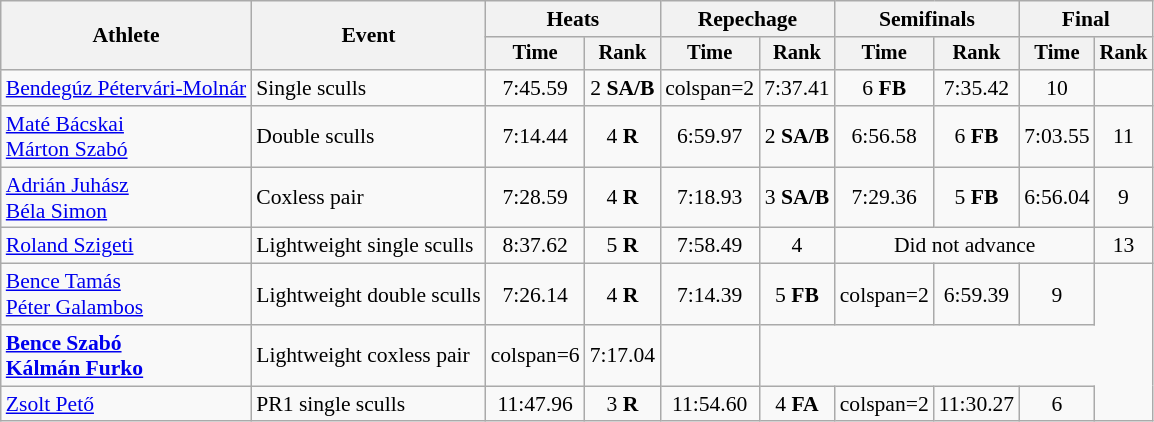<table class="wikitable" style="font-size:90%">
<tr>
<th rowspan="2">Athlete</th>
<th rowspan="2">Event</th>
<th colspan="2">Heats</th>
<th colspan="2">Repechage</th>
<th colspan="2">Semifinals</th>
<th colspan="2">Final</th>
</tr>
<tr style="font-size:95%">
<th>Time</th>
<th>Rank</th>
<th>Time</th>
<th>Rank</th>
<th>Time</th>
<th>Rank</th>
<th>Time</th>
<th>Rank</th>
</tr>
<tr align=center>
<td align=left><a href='#'>Bendegúz Pétervári-Molnár</a></td>
<td align=left>Single sculls</td>
<td>7:45.59</td>
<td>2 <strong>SA/B</strong></td>
<td>colspan=2</td>
<td>7:37.41</td>
<td>6 <strong>FB</strong></td>
<td>7:35.42</td>
<td>10</td>
</tr>
<tr align=center>
<td align=left><a href='#'>Maté Bácskai</a><br><a href='#'>Márton Szabó</a></td>
<td align=left>Double sculls</td>
<td>7:14.44</td>
<td>4 <strong>R</strong></td>
<td>6:59.97</td>
<td>2 <strong>SA/B</strong></td>
<td>6:56.58</td>
<td>6 <strong>FB</strong></td>
<td>7:03.55</td>
<td>11</td>
</tr>
<tr align=center>
<td align=left><a href='#'>Adrián Juhász</a><br><a href='#'>Béla Simon</a></td>
<td align=left>Coxless pair</td>
<td>7:28.59</td>
<td>4 <strong>R</strong></td>
<td>7:18.93</td>
<td>3 <strong>SA/B</strong></td>
<td>7:29.36</td>
<td>5 <strong>FB</strong></td>
<td>6:56.04</td>
<td>9</td>
</tr>
<tr align=center>
<td align=left><a href='#'>Roland Szigeti</a></td>
<td align=left>Lightweight single sculls</td>
<td>8:37.62</td>
<td>5 <strong>R</strong></td>
<td>7:58.49</td>
<td>4</td>
<td colspan=3>Did not advance</td>
<td>13</td>
</tr>
<tr align=center>
<td align=left><a href='#'>Bence Tamás</a><br><a href='#'>Péter Galambos</a></td>
<td align=left>Lightweight double sculls</td>
<td>7:26.14</td>
<td>4 <strong>R</strong></td>
<td>7:14.39</td>
<td>5 <strong>FB</strong></td>
<td>colspan=2</td>
<td>6:59.39</td>
<td>9</td>
</tr>
<tr align=center>
<td align=left><strong><a href='#'>Bence Szabó</a><br><a href='#'>Kálmán Furko</a></strong></td>
<td align=left>Lightweight coxless pair</td>
<td>colspan=6</td>
<td>7:17.04</td>
<td></td>
</tr>
<tr align=center>
<td align=left><a href='#'>Zsolt Pető</a></td>
<td align=left>PR1 single sculls</td>
<td>11:47.96</td>
<td>3 <strong>R</strong></td>
<td>11:54.60</td>
<td>4 <strong>FA</strong></td>
<td>colspan=2</td>
<td>11:30.27</td>
<td>6</td>
</tr>
</table>
